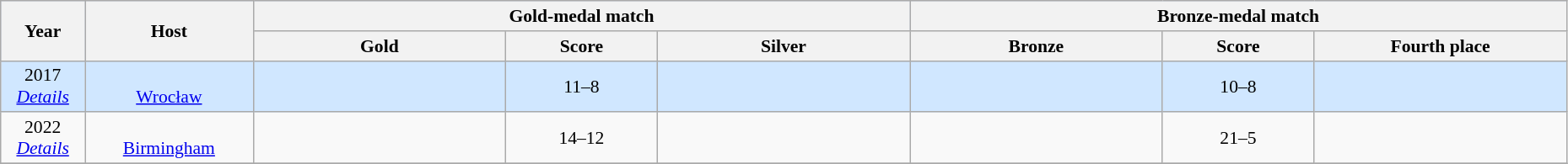<table class="wikitable" style="font-size:90%; width: 98%; text-align: center;">
<tr bgcolor=#C1D8FF>
<th rowspan=2 width=5%>Year</th>
<th rowspan=2 width=10%>Host</th>
<th colspan=3>Gold-medal match</th>
<th colspan=3>Bronze-medal match</th>
</tr>
<tr bgcolor=#EFEFEF>
<th width=15%> Gold</th>
<th width=9%>Score</th>
<th width=15%> Silver</th>
<th width=15%> Bronze</th>
<th width=9%>Score</th>
<th width=15%>Fourth place</th>
</tr>
<tr align=center bgcolor=#D0E7FF>
<td>2017 <br> <em><a href='#'>Details</a></em></td>
<td> <br> <a href='#'>Wrocław</a></td>
<td><strong></strong></td>
<td>11–8</td>
<td></td>
<td></td>
<td>10–8</td>
<td></td>
</tr>
<tr align=center>
<td>2022 <br> <em><a href='#'>Details</a></em></td>
<td> <br> <a href='#'>Birmingham</a></td>
<td><strong></strong></td>
<td>14–12</td>
<td></td>
<td></td>
<td>21–5</td>
<td></td>
</tr>
<tr>
</tr>
</table>
